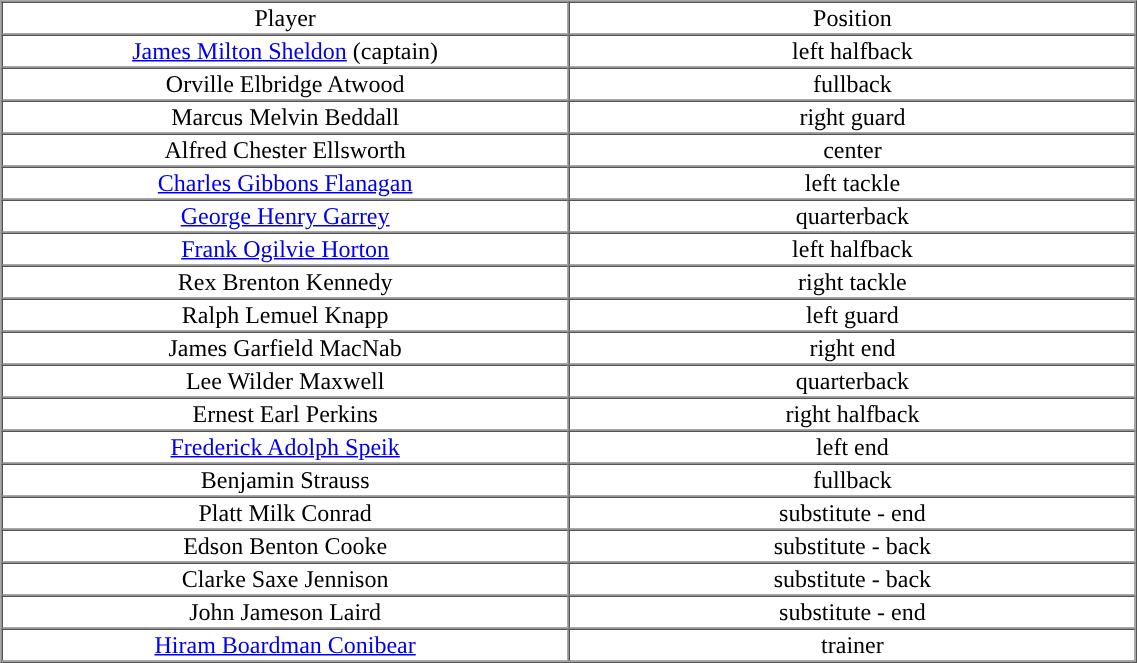<table cellpadding="1" border="1" cellspacing="0" width="60%" style="text-align:center;">
<tr>
<td>Player</td>
<td>Position</td>
</tr>
<tr align="center" bgcolor="">
<td><a href='#'>James Milton Sheldon</a> (captain)</td>
<td>left halfback</td>
</tr>
<tr align="center" bgcolor="">
<td>Orville Elbridge Atwood</td>
<td>fullback</td>
</tr>
<tr align="center" bgcolor="">
<td>Marcus Melvin Beddall</td>
<td>right guard</td>
</tr>
<tr align="center" bgcolor="">
<td>Alfred Chester Ellsworth</td>
<td>center</td>
</tr>
<tr align="center" bgcolor="">
<td><a href='#'>Charles Gibbons Flanagan</a></td>
<td>left tackle</td>
</tr>
<tr align="center" bgcolor="">
<td><a href='#'>George Henry Garrey</a></td>
<td>quarterback</td>
</tr>
<tr align="center" bgcolor="">
<td><a href='#'>Frank Ogilvie Horton</a></td>
<td>left halfback</td>
</tr>
<tr align="center" bgcolor="">
<td>Rex Brenton Kennedy</td>
<td>right tackle</td>
</tr>
<tr align="center" bgcolor="">
<td>Ralph Lemuel Knapp</td>
<td>left guard</td>
</tr>
<tr align="center" bgcolor="">
<td>James Garfield MacNab</td>
<td>right end</td>
</tr>
<tr align="center" bgcolor="">
<td width="250">Lee Wilder Maxwell</td>
<td width="250">quarterback</td>
</tr>
<tr align="center" bgcolor="">
<td>Ernest Earl Perkins</td>
<td>right halfback</td>
</tr>
<tr align="center" bgcolor="">
<td><a href='#'>Frederick Adolph Speik</a></td>
<td>left end</td>
</tr>
<tr align="center" bgcolor="">
<td>Benjamin Strauss</td>
<td>fullback</td>
</tr>
<tr align="center" bgcolor="">
<td>Platt Milk Conrad</td>
<td>substitute - end</td>
</tr>
<tr align="center" bgcolor="">
<td>Edson Benton Cooke</td>
<td>substitute - back</td>
</tr>
<tr align="center" bgcolor="">
<td>Clarke Saxe Jennison</td>
<td>substitute - back</td>
</tr>
<tr align="center" bgcolor="">
<td>John Jameson Laird</td>
<td>substitute - end</td>
</tr>
<tr align="center" bgcolor="">
<td><a href='#'>Hiram Boardman Conibear</a></td>
<td>trainer</td>
</tr>
<tr align="center" bgcolor="">
</tr>
</table>
